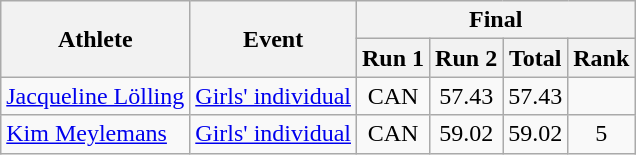<table class="wikitable">
<tr>
<th rowspan="2">Athlete</th>
<th rowspan="2">Event</th>
<th colspan="4">Final</th>
</tr>
<tr>
<th>Run 1</th>
<th>Run 2</th>
<th>Total</th>
<th>Rank</th>
</tr>
<tr>
<td><a href='#'>Jacqueline Lölling</a></td>
<td><a href='#'>Girls' individual</a></td>
<td align="center">CAN</td>
<td align="center">57.43</td>
<td align="center">57.43</td>
<td align="center"></td>
</tr>
<tr>
<td><a href='#'>Kim Meylemans</a></td>
<td><a href='#'>Girls' individual</a></td>
<td align="center">CAN</td>
<td align="center">59.02</td>
<td align="center">59.02</td>
<td align="center">5</td>
</tr>
</table>
